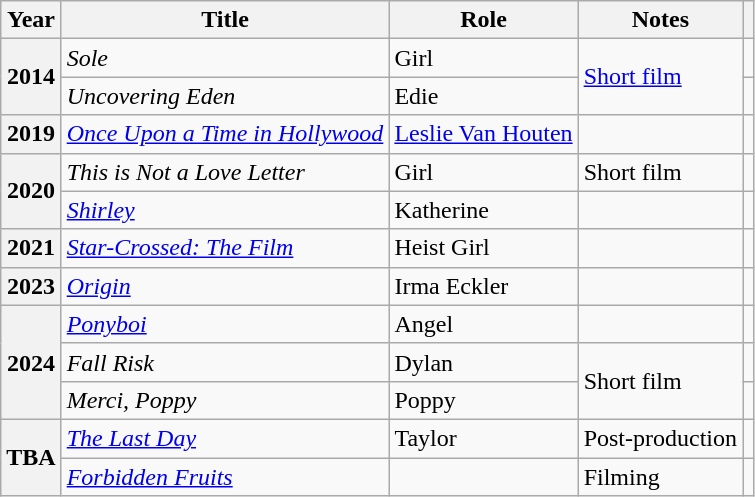<table class="wikitable plainrowheaders sortable">
<tr>
<th scope="col">Year</th>
<th scope="col">Title</th>
<th scope="col">Role</th>
<th scope="col" class="unsortable">Notes</th>
<th scope="col" class="unsortable"></th>
</tr>
<tr>
<th rowspan="2" scope="row">2014</th>
<td><em>Sole</em></td>
<td>Girl</td>
<td rowspan="2"><a href='#'>Short film</a></td>
<td style="text-align:center;"></td>
</tr>
<tr>
<td><em>Uncovering Eden</em></td>
<td>Edie</td>
<td style="text-align:center;"></td>
</tr>
<tr>
<th scope="row">2019</th>
<td><em><a href='#'>Once Upon a Time in Hollywood</a></em></td>
<td><a href='#'>Leslie Van Houten</a></td>
<td></td>
<td style="text-align:center;"></td>
</tr>
<tr>
<th rowspan="2" scope="row">2020</th>
<td><em>This is Not a Love Letter</em></td>
<td>Girl</td>
<td>Short film</td>
<td style="text-align:center;"></td>
</tr>
<tr>
<td><em><a href='#'>Shirley</a></em></td>
<td>Katherine</td>
<td></td>
<td style="text-align:center;"></td>
</tr>
<tr>
<th scope="row">2021</th>
<td><em><a href='#'>Star-Crossed: The Film</a></em></td>
<td>Heist Girl</td>
<td></td>
<td style="text-align:center;"></td>
</tr>
<tr>
<th scope="row">2023</th>
<td><em><a href='#'>Origin</a></em></td>
<td>Irma Eckler</td>
<td></td>
<td style="text-align:center;"></td>
</tr>
<tr>
<th rowspan="3" scope="row">2024</th>
<td><em><a href='#'>Ponyboi</a></em></td>
<td>Angel</td>
<td></td>
<td style="text-align:center;"></td>
</tr>
<tr>
<td><em>Fall Risk</em></td>
<td>Dylan</td>
<td rowspan="2">Short film</td>
<td style="text-align:center;"></td>
</tr>
<tr>
<td><em>Merci, Poppy</em></td>
<td>Poppy</td>
<td style="text-align:center;"></td>
</tr>
<tr>
<th rowspan=2 scope="row">TBA</th>
<td><em><a href='#'>The Last Day</a></em></td>
<td>Taylor</td>
<td>Post-production</td>
<td style="text-align:center;"></td>
</tr>
<tr>
<td><em><a href='#'>Forbidden Fruits</a></em></td>
<td></td>
<td>Filming</td>
<td style="text-align:center;"></td>
</tr>
</table>
